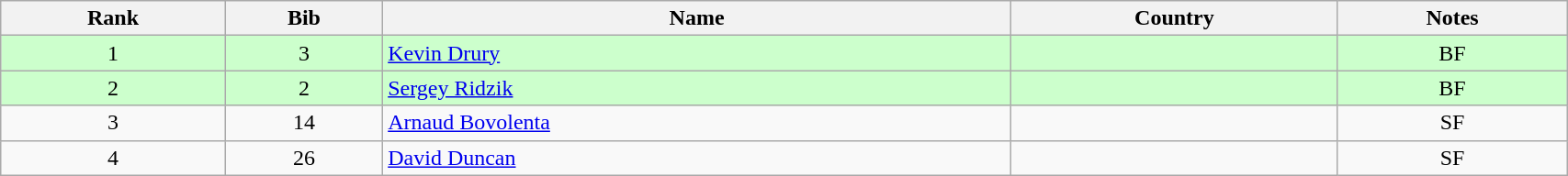<table class="wikitable" style="text-align:center;" width=90%>
<tr>
<th>Rank</th>
<th>Bib</th>
<th>Name</th>
<th>Country</th>
<th>Notes</th>
</tr>
<tr bgcolor=ccffcc>
<td>1</td>
<td>3</td>
<td align=left><a href='#'>Kevin Drury</a></td>
<td align="left"></td>
<td>BF</td>
</tr>
<tr bgcolor=ccffcc>
<td>2</td>
<td>2</td>
<td align=left><a href='#'>Sergey Ridzik</a></td>
<td align="left"></td>
<td>BF</td>
</tr>
<tr>
<td>3</td>
<td>14</td>
<td align=left><a href='#'>Arnaud Bovolenta</a></td>
<td align="left"></td>
<td>SF</td>
</tr>
<tr>
<td>4</td>
<td>26</td>
<td align=left><a href='#'>David Duncan</a></td>
<td align="left"></td>
<td>SF</td>
</tr>
</table>
